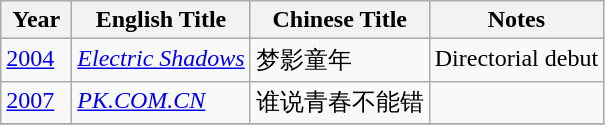<table class="wikitable">
<tr>
<th align="left" valign="top" width="40">Year</th>
<th align="left" valign="top">English Title</th>
<th align="left" valign="top">Chinese Title</th>
<th align="left" valign="top">Notes</th>
</tr>
<tr>
<td align="left" valign="top"><a href='#'>2004</a></td>
<td align="left" valign="top"><em><a href='#'>Electric Shadows</a></em></td>
<td align="left" valign="top">梦影童年</td>
<td align="left" valign="top">Directorial debut</td>
</tr>
<tr>
<td align="left" valign="top"><a href='#'>2007</a></td>
<td align="left" valign="top"><em><a href='#'>PK.COM.CN</a></em></td>
<td align="left" valign="top">谁说青春不能错</td>
<td align="left" valign="top"></td>
</tr>
<tr>
</tr>
</table>
